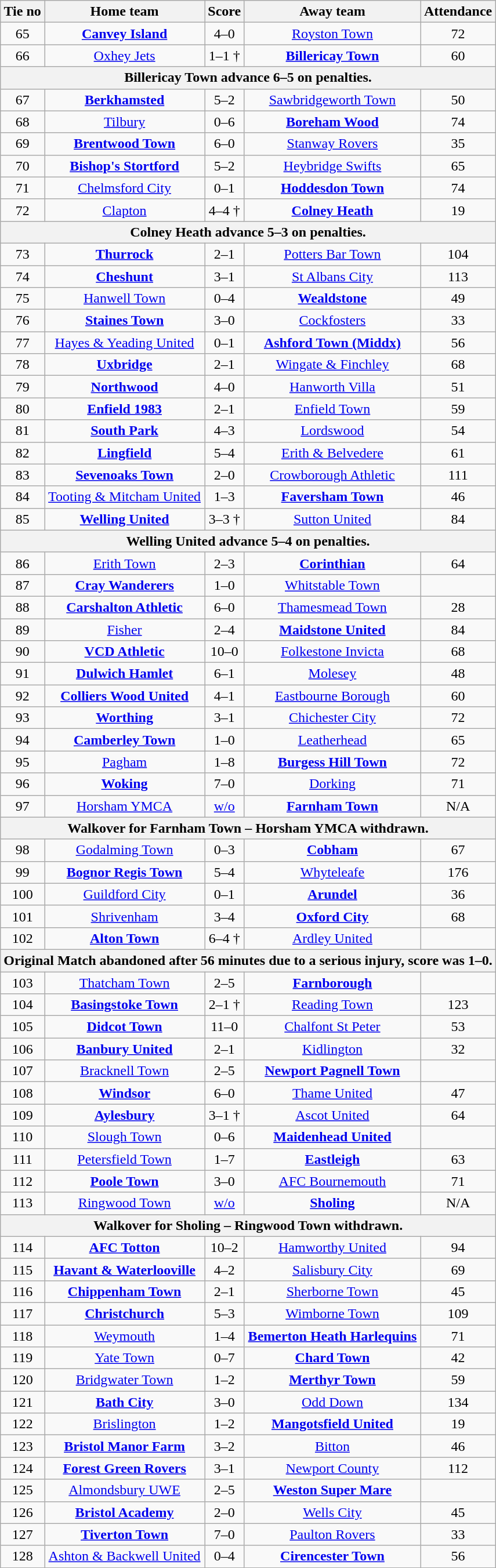<table class="wikitable" style="text-align:center">
<tr>
<th>Tie no</th>
<th>Home team</th>
<th>Score</th>
<th>Away team</th>
<th>Attendance</th>
</tr>
<tr>
<td>65</td>
<td><strong><a href='#'>Canvey Island</a></strong></td>
<td>4–0</td>
<td><a href='#'>Royston Town</a></td>
<td>72</td>
</tr>
<tr>
<td>66</td>
<td><a href='#'>Oxhey Jets</a></td>
<td>1–1 †</td>
<td><strong><a href='#'>Billericay Town</a></strong></td>
<td>60</td>
</tr>
<tr>
<th colspan="5">Billericay Town advance 6–5 on penalties.</th>
</tr>
<tr>
<td>67</td>
<td><strong><a href='#'>Berkhamsted</a></strong></td>
<td>5–2</td>
<td><a href='#'>Sawbridgeworth Town</a></td>
<td>50</td>
</tr>
<tr>
<td>68</td>
<td><a href='#'>Tilbury</a></td>
<td>0–6</td>
<td><strong><a href='#'>Boreham Wood</a></strong></td>
<td>74</td>
</tr>
<tr>
<td>69</td>
<td><strong><a href='#'>Brentwood Town</a></strong></td>
<td>6–0</td>
<td><a href='#'>Stanway Rovers</a></td>
<td>35</td>
</tr>
<tr>
<td>70</td>
<td><strong><a href='#'>Bishop's Stortford</a></strong></td>
<td>5–2</td>
<td><a href='#'>Heybridge Swifts</a></td>
<td>65</td>
</tr>
<tr>
<td>71</td>
<td><a href='#'>Chelmsford City</a></td>
<td>0–1</td>
<td><strong><a href='#'>Hoddesdon Town</a></strong></td>
<td>74</td>
</tr>
<tr>
<td>72</td>
<td><a href='#'>Clapton</a></td>
<td>4–4 †</td>
<td><strong><a href='#'>Colney Heath</a></strong></td>
<td>19</td>
</tr>
<tr>
<th colspan="5">Colney Heath advance 5–3 on penalties.</th>
</tr>
<tr>
<td>73</td>
<td><strong><a href='#'>Thurrock</a></strong></td>
<td>2–1</td>
<td><a href='#'>Potters Bar Town</a></td>
<td>104</td>
</tr>
<tr>
<td>74</td>
<td><strong><a href='#'>Cheshunt</a></strong></td>
<td>3–1</td>
<td><a href='#'>St Albans City</a></td>
<td>113</td>
</tr>
<tr>
<td>75</td>
<td><a href='#'>Hanwell Town</a></td>
<td>0–4</td>
<td><strong><a href='#'>Wealdstone</a></strong></td>
<td>49</td>
</tr>
<tr>
<td>76</td>
<td><strong><a href='#'>Staines Town</a></strong></td>
<td>3–0</td>
<td><a href='#'>Cockfosters</a></td>
<td>33</td>
</tr>
<tr>
<td>77</td>
<td><a href='#'>Hayes & Yeading United</a></td>
<td>0–1</td>
<td><strong><a href='#'>Ashford Town (Middx)</a></strong></td>
<td>56</td>
</tr>
<tr>
<td>78</td>
<td><strong><a href='#'>Uxbridge</a></strong></td>
<td>2–1</td>
<td><a href='#'>Wingate & Finchley</a></td>
<td>68</td>
</tr>
<tr>
<td>79</td>
<td><strong><a href='#'>Northwood</a></strong></td>
<td>4–0</td>
<td><a href='#'>Hanworth Villa</a></td>
<td>51</td>
</tr>
<tr>
<td>80</td>
<td><strong><a href='#'>Enfield 1983</a></strong></td>
<td>2–1</td>
<td><a href='#'>Enfield Town</a></td>
<td>59</td>
</tr>
<tr>
<td>81</td>
<td><strong><a href='#'>South Park</a></strong></td>
<td>4–3</td>
<td><a href='#'>Lordswood</a></td>
<td>54</td>
</tr>
<tr>
<td>82</td>
<td><strong><a href='#'>Lingfield</a></strong></td>
<td>5–4</td>
<td><a href='#'>Erith & Belvedere</a></td>
<td>61</td>
</tr>
<tr>
<td>83</td>
<td><strong><a href='#'>Sevenoaks Town</a></strong></td>
<td>2–0</td>
<td><a href='#'>Crowborough Athletic</a></td>
<td>111</td>
</tr>
<tr>
<td>84</td>
<td><a href='#'>Tooting & Mitcham United</a></td>
<td>1–3</td>
<td><strong><a href='#'>Faversham Town</a></strong></td>
<td>46</td>
</tr>
<tr>
<td>85</td>
<td><strong><a href='#'>Welling United</a></strong></td>
<td>3–3 †</td>
<td><a href='#'>Sutton United</a></td>
<td>84</td>
</tr>
<tr>
<th colspan="5">Welling United advance 5–4 on penalties.</th>
</tr>
<tr>
<td>86</td>
<td><a href='#'>Erith Town</a></td>
<td>2–3</td>
<td><strong><a href='#'>Corinthian</a></strong></td>
<td>64</td>
</tr>
<tr>
<td>87</td>
<td><strong><a href='#'>Cray Wanderers</a></strong></td>
<td>1–0</td>
<td><a href='#'>Whitstable Town</a></td>
<td></td>
</tr>
<tr>
<td>88</td>
<td><strong><a href='#'>Carshalton Athletic</a></strong></td>
<td>6–0</td>
<td><a href='#'>Thamesmead Town</a></td>
<td>28</td>
</tr>
<tr>
<td>89</td>
<td><a href='#'>Fisher</a></td>
<td>2–4</td>
<td><strong><a href='#'>Maidstone United</a></strong></td>
<td>84</td>
</tr>
<tr>
<td>90</td>
<td><strong><a href='#'>VCD Athletic</a></strong></td>
<td>10–0</td>
<td><a href='#'>Folkestone Invicta</a></td>
<td>68</td>
</tr>
<tr>
<td>91</td>
<td><strong><a href='#'>Dulwich Hamlet</a></strong></td>
<td>6–1</td>
<td><a href='#'>Molesey</a></td>
<td>48</td>
</tr>
<tr>
<td>92</td>
<td><strong><a href='#'>Colliers Wood United</a></strong></td>
<td>4–1</td>
<td><a href='#'>Eastbourne Borough</a></td>
<td>60</td>
</tr>
<tr>
<td>93</td>
<td><strong><a href='#'>Worthing</a></strong></td>
<td>3–1</td>
<td><a href='#'>Chichester City</a></td>
<td>72</td>
</tr>
<tr>
<td>94</td>
<td><strong><a href='#'>Camberley Town</a></strong></td>
<td>1–0</td>
<td><a href='#'>Leatherhead</a></td>
<td>65</td>
</tr>
<tr>
<td>95</td>
<td><a href='#'>Pagham</a></td>
<td>1–8</td>
<td><strong><a href='#'>Burgess Hill Town</a></strong></td>
<td>72</td>
</tr>
<tr>
<td>96</td>
<td><strong><a href='#'>Woking</a></strong></td>
<td>7–0</td>
<td><a href='#'>Dorking</a></td>
<td>71</td>
</tr>
<tr>
<td>97</td>
<td><a href='#'>Horsham YMCA</a></td>
<td><a href='#'>w/o</a></td>
<td><strong><a href='#'>Farnham Town</a></strong></td>
<td>N/A</td>
</tr>
<tr>
<th colspan="5">Walkover for Farnham Town – Horsham YMCA withdrawn.</th>
</tr>
<tr>
<td>98</td>
<td><a href='#'>Godalming Town</a></td>
<td>0–3</td>
<td><strong><a href='#'>Cobham</a></strong></td>
<td>67</td>
</tr>
<tr>
<td>99</td>
<td><strong><a href='#'>Bognor Regis Town</a></strong></td>
<td>5–4</td>
<td><a href='#'>Whyteleafe</a></td>
<td>176</td>
</tr>
<tr>
<td>100</td>
<td><a href='#'>Guildford City</a></td>
<td>0–1</td>
<td><strong><a href='#'>Arundel</a></strong></td>
<td>36</td>
</tr>
<tr>
<td>101</td>
<td><a href='#'>Shrivenham</a></td>
<td>3–4</td>
<td><strong><a href='#'>Oxford City</a></strong></td>
<td>68</td>
</tr>
<tr>
<td>102</td>
<td><strong><a href='#'>Alton Town</a></strong></td>
<td>6–4 †</td>
<td><a href='#'>Ardley United</a></td>
<td></td>
</tr>
<tr>
<th colspan="5">Original Match abandoned after 56 minutes due to a serious injury, score was 1–0.</th>
</tr>
<tr>
<td>103</td>
<td><a href='#'>Thatcham Town</a></td>
<td>2–5</td>
<td><strong><a href='#'>Farnborough</a></strong></td>
<td></td>
</tr>
<tr>
<td>104</td>
<td><strong><a href='#'>Basingstoke Town</a></strong></td>
<td>2–1 †</td>
<td><a href='#'>Reading Town</a></td>
<td>123</td>
</tr>
<tr>
<td>105</td>
<td><strong><a href='#'>Didcot Town</a></strong></td>
<td>11–0</td>
<td><a href='#'>Chalfont St Peter</a></td>
<td>53</td>
</tr>
<tr>
<td>106</td>
<td><strong><a href='#'>Banbury United</a></strong></td>
<td>2–1</td>
<td><a href='#'>Kidlington</a></td>
<td>32</td>
</tr>
<tr>
<td>107</td>
<td><a href='#'>Bracknell Town</a></td>
<td>2–5</td>
<td><strong><a href='#'>Newport Pagnell Town</a></strong></td>
<td></td>
</tr>
<tr>
<td>108</td>
<td><strong><a href='#'>Windsor</a></strong></td>
<td>6–0</td>
<td><a href='#'>Thame United</a></td>
<td>47</td>
</tr>
<tr>
<td>109</td>
<td><strong><a href='#'>Aylesbury</a></strong></td>
<td>3–1 †</td>
<td><a href='#'>Ascot United</a></td>
<td>64</td>
</tr>
<tr>
<td>110</td>
<td><a href='#'>Slough Town</a></td>
<td>0–6</td>
<td><strong><a href='#'>Maidenhead United</a></strong></td>
<td></td>
</tr>
<tr>
<td>111</td>
<td><a href='#'>Petersfield Town</a></td>
<td>1–7</td>
<td><strong><a href='#'>Eastleigh</a></strong></td>
<td>63</td>
</tr>
<tr>
<td>112</td>
<td><strong><a href='#'>Poole Town</a></strong></td>
<td>3–0</td>
<td><a href='#'>AFC Bournemouth</a></td>
<td>71</td>
</tr>
<tr>
<td>113</td>
<td><a href='#'>Ringwood Town</a></td>
<td><a href='#'>w/o</a></td>
<td><strong><a href='#'>Sholing</a></strong></td>
<td>N/A</td>
</tr>
<tr>
<th colspan="5">Walkover for Sholing – Ringwood Town withdrawn.</th>
</tr>
<tr>
<td>114</td>
<td><strong><a href='#'>AFC Totton</a></strong></td>
<td>10–2</td>
<td><a href='#'>Hamworthy United</a></td>
<td>94</td>
</tr>
<tr>
<td>115</td>
<td><strong><a href='#'>Havant & Waterlooville</a></strong></td>
<td>4–2</td>
<td><a href='#'>Salisbury City</a></td>
<td>69</td>
</tr>
<tr>
<td>116</td>
<td><strong><a href='#'>Chippenham Town</a></strong></td>
<td>2–1</td>
<td><a href='#'>Sherborne Town</a></td>
<td>45</td>
</tr>
<tr>
<td>117</td>
<td><strong><a href='#'>Christchurch</a></strong></td>
<td>5–3</td>
<td><a href='#'>Wimborne Town</a></td>
<td>109</td>
</tr>
<tr>
<td>118</td>
<td><a href='#'>Weymouth</a></td>
<td>1–4</td>
<td><strong><a href='#'>Bemerton Heath Harlequins</a></strong></td>
<td>71</td>
</tr>
<tr>
<td>119</td>
<td><a href='#'>Yate Town</a></td>
<td>0–7</td>
<td><strong><a href='#'>Chard Town</a></strong></td>
<td>42</td>
</tr>
<tr>
<td>120</td>
<td><a href='#'>Bridgwater Town</a></td>
<td>1–2</td>
<td><strong><a href='#'>Merthyr Town</a></strong></td>
<td>59</td>
</tr>
<tr>
<td>121</td>
<td><strong><a href='#'>Bath City</a></strong></td>
<td>3–0</td>
<td><a href='#'>Odd Down</a></td>
<td>134</td>
</tr>
<tr>
<td>122</td>
<td><a href='#'>Brislington</a></td>
<td>1–2</td>
<td><strong><a href='#'>Mangotsfield United</a></strong></td>
<td>19</td>
</tr>
<tr>
<td>123</td>
<td><strong><a href='#'>Bristol Manor Farm</a></strong></td>
<td>3–2</td>
<td><a href='#'>Bitton</a></td>
<td>46</td>
</tr>
<tr>
<td>124</td>
<td><strong><a href='#'>Forest Green Rovers</a></strong></td>
<td>3–1</td>
<td><a href='#'>Newport County</a></td>
<td>112</td>
</tr>
<tr>
<td>125</td>
<td><a href='#'>Almondsbury UWE</a></td>
<td>2–5</td>
<td><strong><a href='#'>Weston Super Mare</a></strong></td>
<td></td>
</tr>
<tr>
<td>126</td>
<td><strong><a href='#'>Bristol Academy</a></strong></td>
<td>2–0</td>
<td><a href='#'>Wells City</a></td>
<td>45</td>
</tr>
<tr>
<td>127</td>
<td><strong><a href='#'>Tiverton Town</a></strong></td>
<td>7–0</td>
<td><a href='#'>Paulton Rovers</a></td>
<td>33</td>
</tr>
<tr>
<td>128</td>
<td><a href='#'>Ashton & Backwell United</a></td>
<td>0–4</td>
<td><strong><a href='#'>Cirencester Town</a></strong></td>
<td>56</td>
</tr>
</table>
